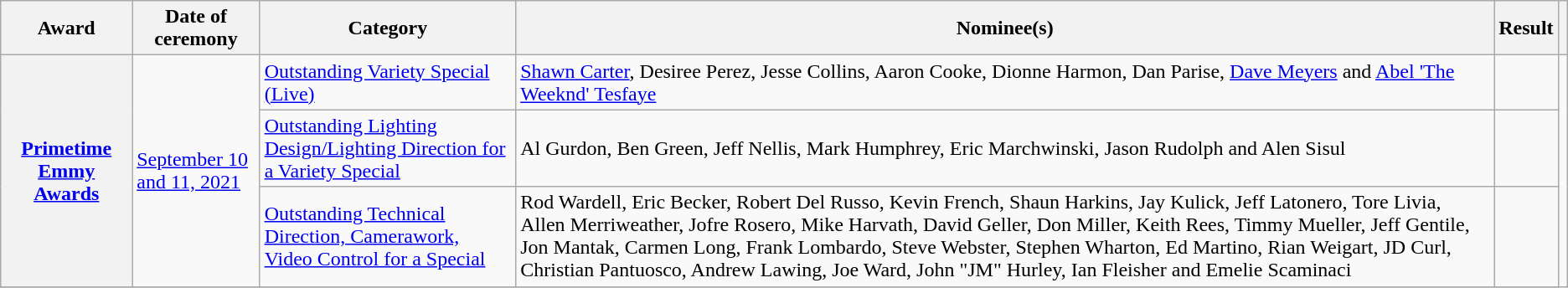<table class="wikitable sortable plainrowheaders">
<tr>
<th>Award</th>
<th>Date of ceremony</th>
<th>Category</th>
<th>Nominee(s)</th>
<th>Result</th>
<th></th>
</tr>
<tr>
<th scope="row" rowspan="3"><a href='#'>Primetime Emmy Awards</a></th>
<td rowspan="3"><a href='#'>September 10 and 11, 2021</a></td>
<td><a href='#'>Outstanding Variety Special (Live)</a></td>
<td><a href='#'>Shawn Carter</a>, Desiree Perez, Jesse Collins, Aaron Cooke, Dionne Harmon, Dan Parise, <a href='#'>Dave Meyers</a> and <a href='#'>Abel 'The Weeknd' Tesfaye</a></td>
<td></td>
<td align="center" rowspan="4"></td>
</tr>
<tr>
<td><a href='#'>Outstanding Lighting Design/Lighting Direction for a Variety Special</a></td>
<td>Al Gurdon, Ben Green, Jeff Nellis, Mark Humphrey, Eric Marchwinski, Jason Rudolph and Alen Sisul</td>
<td></td>
</tr>
<tr>
<td><a href='#'>Outstanding Technical Direction, Camerawork, Video Control for a Special</a></td>
<td>Rod Wardell, Eric Becker, Robert Del Russo, Kevin French, Shaun Harkins, Jay Kulick, Jeff Latonero, Tore Livia, Allen Merriweather, Jofre Rosero, Mike Harvath, David Geller, Don Miller, Keith Rees, Timmy Mueller, Jeff Gentile, Jon Mantak, Carmen Long, Frank Lombardo, Steve Webster, Stephen Wharton, Ed Martino, Rian Weigart, JD Curl, Christian Pantuosco, Andrew Lawing, Joe Ward, John "JM" Hurley, Ian Fleisher and Emelie Scaminaci</td>
<td></td>
</tr>
<tr>
</tr>
</table>
